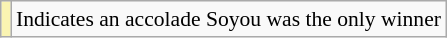<table class="wikitable" style="font-size:90%">
<tr>
<td style="background-color:#faf4b2"></td>
<td>Indicates an accolade Soyou was the only winner</td>
</tr>
</table>
